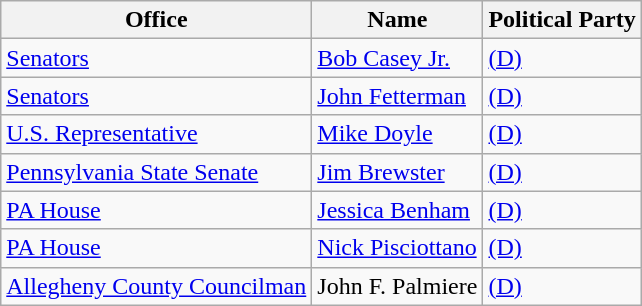<table class="wikitable">
<tr>
<th>Office</th>
<th>Name</th>
<th>Political Party</th>
</tr>
<tr>
<td><a href='#'>Senators</a></td>
<td><a href='#'>Bob Casey Jr.</a></td>
<td><a href='#'>(D)</a></td>
</tr>
<tr>
<td><a href='#'>Senators</a></td>
<td><a href='#'>John Fetterman</a></td>
<td><a href='#'>(D)</a></td>
</tr>
<tr>
<td><a href='#'>U.S. Representative</a></td>
<td><a href='#'>Mike Doyle</a></td>
<td><a href='#'>(D)</a></td>
</tr>
<tr>
<td><a href='#'>Pennsylvania State Senate</a></td>
<td><a href='#'>Jim Brewster</a></td>
<td><a href='#'>(D)</a></td>
</tr>
<tr>
<td><a href='#'>PA House</a></td>
<td><a href='#'>Jessica Benham</a></td>
<td><a href='#'>(D)</a></td>
</tr>
<tr>
<td><a href='#'>PA House</a></td>
<td><a href='#'>Nick Pisciottano</a></td>
<td><a href='#'>(D)</a></td>
</tr>
<tr>
<td><a href='#'>Allegheny County Councilman</a></td>
<td>John F. Palmiere</td>
<td><a href='#'>(D)</a></td>
</tr>
</table>
